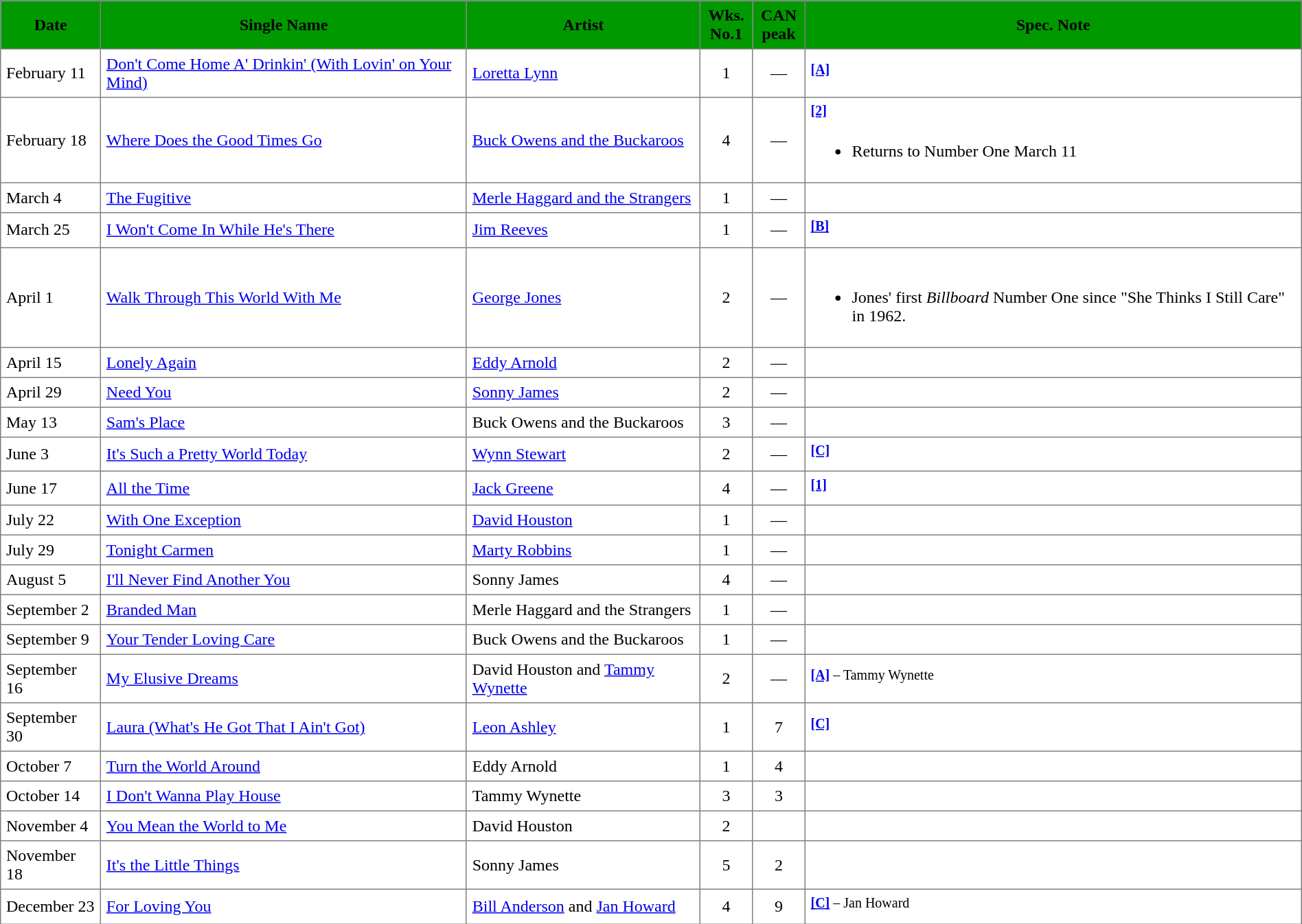<table border="1" cellpadding="5" cellspacing="1" style="border-collapse: collapse">
<tr style="background:#009900">
<th>Date</th>
<th>Single Name</th>
<th>Artist</th>
<th width="40">Wks. No.1</th>
<th width="40">CAN peak</th>
<th>Spec. Note</th>
</tr>
<tr>
<td>February 11</td>
<td><a href='#'>Don't Come Home A' Drinkin' (With Lovin' on Your Mind)</a></td>
<td><a href='#'>Loretta Lynn</a></td>
<td align="center">1</td>
<td align="center">—</td>
<td><sup><a href='#'><strong>[A]</strong></a></sup></td>
</tr>
<tr>
<td>February 18</td>
<td><a href='#'>Where Does the Good Times Go</a></td>
<td><a href='#'>Buck Owens and the Buckaroos</a></td>
<td align="center">4</td>
<td align="center">—</td>
<td><sup><a href='#'><strong>[2]</strong></a></sup><br><ul><li>Returns to Number One March 11</li></ul></td>
</tr>
<tr>
<td>March 4</td>
<td><a href='#'>The Fugitive</a></td>
<td><a href='#'>Merle Haggard and the Strangers</a></td>
<td align="center">1</td>
<td align="center">—</td>
<td></td>
</tr>
<tr>
<td>March 25</td>
<td><a href='#'>I Won't Come In While He's There</a></td>
<td><a href='#'>Jim Reeves</a></td>
<td align="center">1</td>
<td align="center">—</td>
<td><sup><a href='#'><strong>[B]</strong></a></sup></td>
</tr>
<tr>
<td>April 1</td>
<td><a href='#'>Walk Through This World With Me</a></td>
<td><a href='#'>George Jones</a></td>
<td align="center">2</td>
<td align="center">—</td>
<td><br><ul><li>Jones' first <em>Billboard</em> Number One since "She Thinks I Still Care" in 1962.</li></ul></td>
</tr>
<tr>
<td>April 15</td>
<td><a href='#'>Lonely Again</a></td>
<td><a href='#'>Eddy Arnold</a></td>
<td align="center">2</td>
<td align="center">—</td>
<td></td>
</tr>
<tr>
<td>April 29</td>
<td><a href='#'>Need You</a></td>
<td><a href='#'>Sonny James</a></td>
<td align="center">2</td>
<td align="center">—</td>
<td></td>
</tr>
<tr>
<td>May 13</td>
<td><a href='#'>Sam's Place</a></td>
<td>Buck Owens and the Buckaroos</td>
<td align="center">3</td>
<td align="center">—</td>
<td></td>
</tr>
<tr>
<td>June 3</td>
<td><a href='#'>It's Such a Pretty World Today</a></td>
<td><a href='#'>Wynn Stewart</a></td>
<td align="center">2</td>
<td align="center">—</td>
<td><sup><a href='#'><strong>[C]</strong></a></sup></td>
</tr>
<tr>
<td>June 17</td>
<td><a href='#'>All the Time</a></td>
<td><a href='#'>Jack Greene</a></td>
<td align="center">4</td>
<td align="center">—</td>
<td><sup><a href='#'><strong>[1]</strong></a></sup></td>
</tr>
<tr>
<td>July 22</td>
<td><a href='#'>With One Exception</a></td>
<td><a href='#'>David Houston</a></td>
<td align="center">1</td>
<td align="center">—</td>
<td></td>
</tr>
<tr>
<td>July 29</td>
<td><a href='#'>Tonight Carmen</a></td>
<td><a href='#'>Marty Robbins</a></td>
<td align="center">1</td>
<td align="center">—</td>
<td></td>
</tr>
<tr>
<td>August 5</td>
<td><a href='#'>I'll Never Find Another You</a></td>
<td>Sonny James</td>
<td align="center">4</td>
<td align="center">—</td>
<td></td>
</tr>
<tr>
<td>September 2</td>
<td><a href='#'>Branded Man</a></td>
<td>Merle Haggard and the Strangers</td>
<td align="center">1</td>
<td align="center">—</td>
<td></td>
</tr>
<tr>
<td>September 9</td>
<td><a href='#'>Your Tender Loving Care</a></td>
<td>Buck Owens and the Buckaroos</td>
<td align="center">1</td>
<td align="center">—</td>
<td></td>
</tr>
<tr>
<td>September 16</td>
<td><a href='#'>My Elusive Dreams</a></td>
<td>David Houston and <a href='#'>Tammy Wynette</a></td>
<td align="center">2</td>
<td align="center">—</td>
<td><sup><a href='#'><strong>[A]</strong></a> – Tammy Wynette</sup></td>
</tr>
<tr>
<td>September 30</td>
<td><a href='#'>Laura (What's He Got That I Ain't Got)</a></td>
<td><a href='#'>Leon Ashley</a></td>
<td align="center">1</td>
<td align="center">7</td>
<td><sup><a href='#'><strong>[C]</strong></a></sup></td>
</tr>
<tr>
<td>October 7</td>
<td><a href='#'>Turn the World Around</a></td>
<td>Eddy Arnold</td>
<td align="center">1</td>
<td align="center">4</td>
<td></td>
</tr>
<tr>
<td>October 14</td>
<td><a href='#'>I Don't Wanna Play House</a></td>
<td>Tammy Wynette</td>
<td align="center">3</td>
<td align="center">3</td>
<td></td>
</tr>
<tr>
<td>November 4</td>
<td><a href='#'>You Mean the World to Me</a></td>
<td>David Houston</td>
<td align="center">2</td>
<td align="center"></td>
<td></td>
</tr>
<tr>
<td>November 18</td>
<td><a href='#'>It's the Little Things</a></td>
<td>Sonny James</td>
<td align="center">5</td>
<td align="center">2</td>
<td></td>
</tr>
<tr>
<td>December 23</td>
<td><a href='#'>For Loving You</a></td>
<td><a href='#'>Bill Anderson</a> and <a href='#'>Jan Howard</a></td>
<td align="center">4</td>
<td align="center">9</td>
<td><sup><a href='#'><strong>[C]</strong></a> – Jan Howard</sup></td>
</tr>
</table>
